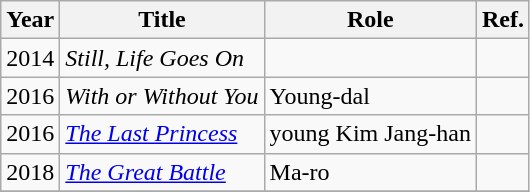<table class="wikitable">
<tr>
<th>Year</th>
<th>Title</th>
<th>Role</th>
<th>Ref.</th>
</tr>
<tr>
<td>2014</td>
<td><em>Still, Life Goes On</em></td>
<td></td>
<td></td>
</tr>
<tr>
<td>2016</td>
<td><em>With or Without You</em></td>
<td>Young-dal</td>
<td></td>
</tr>
<tr>
<td>2016</td>
<td><em><a href='#'>The Last Princess</a></em></td>
<td>young Kim Jang-han</td>
<td></td>
</tr>
<tr>
<td>2018</td>
<td><em><a href='#'>The Great Battle</a></em></td>
<td>Ma-ro</td>
<td></td>
</tr>
<tr>
</tr>
</table>
